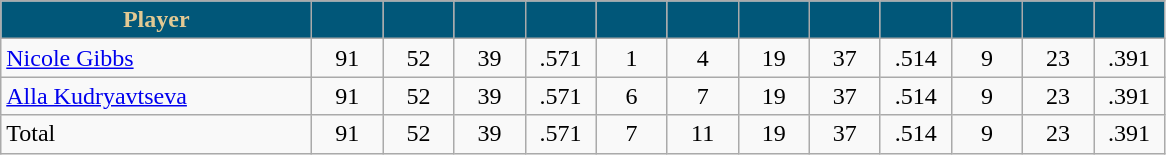<table class="wikitable" style="text-align:center">
<tr>
<th style="background:#015779; color:#E2C993" width="200px">Player</th>
<th style="background:#015779; color:#E2C993" width="40px"></th>
<th style="background:#015779; color:#E2C993" width="40px"></th>
<th style="background:#015779; color:#E2C993" width="40px"></th>
<th style="background:#015779; color:#E2C993" width="40px"></th>
<th style="background:#015779; color:#E2C993" width="40px"></th>
<th style="background:#015779; color:#E2C993" width="40px"></th>
<th style="background:#015779; color:#E2C993" width="40px"></th>
<th style="background:#015779; color:#E2C993" width="40px"></th>
<th style="background:#015779; color:#E2C993" width="40px"></th>
<th style="background:#015779; color:#E2C993" width="40px"></th>
<th style="background:#015779; color:#E2C993" width="40px"></th>
<th style="background:#015779; color:#E2C993" width="40px"></th>
</tr>
<tr>
<td style="text-align:left"><a href='#'>Nicole Gibbs</a></td>
<td>91</td>
<td>52</td>
<td>39</td>
<td>.571</td>
<td>1</td>
<td>4</td>
<td>19</td>
<td>37</td>
<td>.514</td>
<td>9</td>
<td>23</td>
<td>.391</td>
</tr>
<tr>
<td style="text-align:left"><a href='#'>Alla Kudryavtseva</a></td>
<td>91</td>
<td>52</td>
<td>39</td>
<td>.571</td>
<td>6</td>
<td>7</td>
<td>19</td>
<td>37</td>
<td>.514</td>
<td>9</td>
<td>23</td>
<td>.391</td>
</tr>
<tr>
<td style="text-align:left">Total</td>
<td>91</td>
<td>52</td>
<td>39</td>
<td>.571</td>
<td>7</td>
<td>11</td>
<td>19</td>
<td>37</td>
<td>.514</td>
<td>9</td>
<td>23</td>
<td>.391</td>
</tr>
</table>
